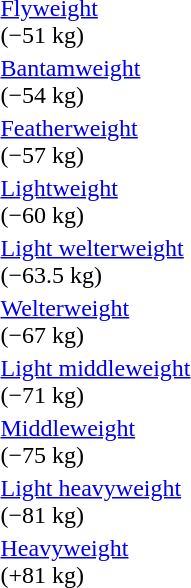<table>
<tr valign="top">
<td rowspan=2><a href='#'>Flyweight</a><br>(−51 kg)<br></td>
<td rowspan=2></td>
<td rowspan=2></td>
<td></td>
</tr>
<tr>
<td></td>
</tr>
<tr valign="top">
<td rowspan=2><a href='#'>Bantamweight</a><br>(−54 kg)<br></td>
<td rowspan=2></td>
<td rowspan=2></td>
<td></td>
</tr>
<tr>
<td></td>
</tr>
<tr valign="top">
<td rowspan=2><a href='#'>Featherweight</a><br>(−57 kg)<br></td>
<td rowspan=2></td>
<td rowspan=2></td>
<td></td>
</tr>
<tr>
<td></td>
</tr>
<tr valign="top">
<td rowspan=2><a href='#'>Lightweight</a><br>(−60 kg)<br></td>
<td rowspan=2></td>
<td rowspan=2></td>
<td></td>
</tr>
<tr>
<td></td>
</tr>
<tr valign="top">
<td rowspan=2><a href='#'>Light welterweight</a><br>(−63.5 kg)<br></td>
<td rowspan=2></td>
<td rowspan=2></td>
<td></td>
</tr>
<tr>
<td></td>
</tr>
<tr valign="top">
<td rowspan=2><a href='#'>Welterweight</a><br>(−67 kg)<br></td>
<td rowspan=2></td>
<td rowspan=2></td>
<td></td>
</tr>
<tr>
<td></td>
</tr>
<tr valign="top">
<td rowspan=2><a href='#'>Light middleweight</a><br>(−71 kg)<br></td>
<td rowspan=2></td>
<td rowspan=2></td>
<td></td>
</tr>
<tr>
<td></td>
</tr>
<tr valign="top">
<td rowspan=2><a href='#'>Middleweight</a><br>(−75 kg)<br></td>
<td rowspan=2></td>
<td rowspan=2></td>
<td></td>
</tr>
<tr>
<td></td>
</tr>
<tr valign="top">
<td rowspan=2><a href='#'>Light heavyweight</a><br>(−81 kg)<br></td>
<td rowspan=2></td>
<td rowspan=2></td>
<td></td>
</tr>
<tr>
<td></td>
</tr>
<tr valign="top">
<td rowspan=2><a href='#'>Heavyweight</a><br>(+81 kg)<br></td>
<td rowspan=2></td>
<td rowspan=2></td>
<td></td>
</tr>
<tr>
<td></td>
</tr>
</table>
